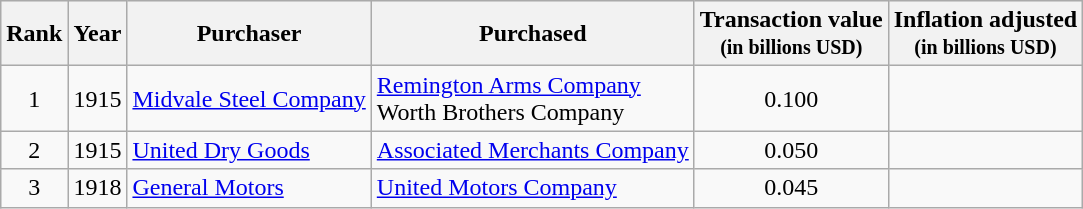<table class="wikitable sortable">
<tr style="background:#eee;">
<th>Rank</th>
<th>Year</th>
<th>Purchaser</th>
<th>Purchased</th>
<th>Transaction value<br><small>(in billions USD)</small></th>
<th> Inflation adjusted<br><small>(in billions USD)</small></th>
</tr>
<tr>
<td style="text-align:center;">1</td>
<td>1915</td>
<td> <a href='#'>Midvale Steel Company</a></td>
<td> <a href='#'>Remington Arms Company</a><br> Worth Brothers Company</td>
<td style="text-align:center;">0.100</td>
<td style="text-align:center;"></td>
</tr>
<tr>
<td style="text-align:center;">2</td>
<td>1915</td>
<td> <a href='#'>United Dry Goods</a></td>
<td> <a href='#'>Associated Merchants Company</a></td>
<td style="text-align:center;">0.050</td>
<td style="text-align:center;"></td>
</tr>
<tr>
<td style="text-align:center;">3</td>
<td>1918</td>
<td> <a href='#'>General Motors</a></td>
<td> <a href='#'>United Motors Company</a></td>
<td style="text-align:center;">0.045</td>
<td style="text-align:center;"></td>
</tr>
</table>
